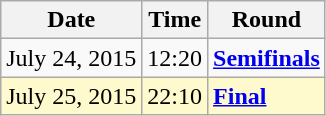<table class="wikitable">
<tr>
<th>Date</th>
<th>Time</th>
<th>Round</th>
</tr>
<tr>
<td>July 24, 2015</td>
<td>12:20</td>
<td><strong><a href='#'>Semifinals</a></strong></td>
</tr>
<tr style=background:lemonchiffon>
<td>July 25, 2015</td>
<td>22:10</td>
<td><strong><a href='#'>Final</a></strong></td>
</tr>
</table>
